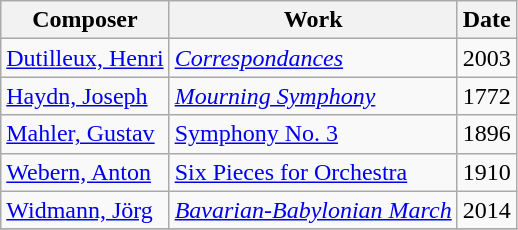<table class="wikitable sortable">
<tr>
<th scope="col">Composer</th>
<th scope="col">Work</th>
<th scope="col">Date</th>
</tr>
<tr>
<td><a href='#'>Dutilleux, Henri</a></td>
<td><em><a href='#'>Correspondances</a></em></td>
<td>2003</td>
</tr>
<tr>
<td><a href='#'>Haydn, Joseph</a></td>
<td><em><a href='#'>Mourning Symphony</a></em></td>
<td>1772</td>
</tr>
<tr>
<td><a href='#'>Mahler, Gustav</a></td>
<td><a href='#'>Symphony No. 3</a></td>
<td>1896</td>
</tr>
<tr>
<td><a href='#'>Webern, Anton</a></td>
<td><a href='#'>Six Pieces for Orchestra</a></td>
<td>1910</td>
</tr>
<tr>
<td><a href='#'>Widmann, Jörg</a></td>
<td><em><a href='#'>Bavarian-Babylonian March</a></em></td>
<td>2014</td>
</tr>
<tr>
</tr>
</table>
